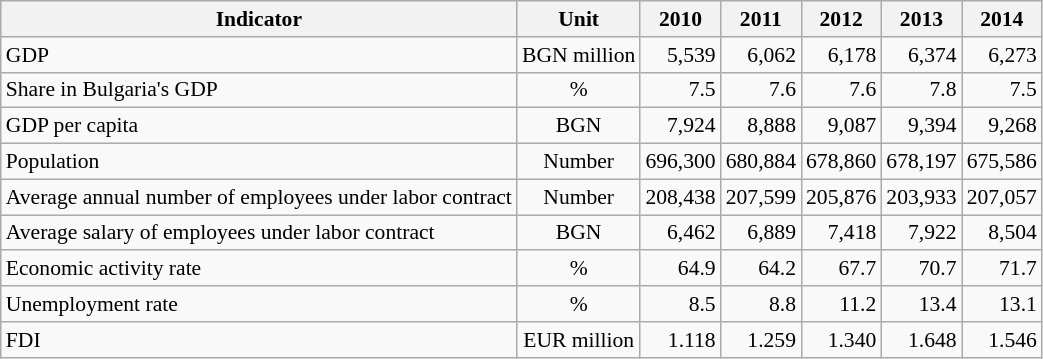<table class="wikitable" style="text-align:center; font-size:90%">
<tr>
<th>Indicator</th>
<th>Unit</th>
<th>2010</th>
<th>2011</th>
<th>2012</th>
<th>2013</th>
<th>2014</th>
</tr>
<tr>
<td align="left">GDP</td>
<td align="center">BGN million</td>
<td align="right">5,539</td>
<td align="right">6,062</td>
<td align="right">6,178</td>
<td align="right">6,374</td>
<td align="right">6,273</td>
</tr>
<tr>
<td align="left">Share in Bulgaria's GDP</td>
<td align="center">%</td>
<td align="right">7.5</td>
<td align="right">7.6</td>
<td align="right">7.6</td>
<td align="right">7.8</td>
<td align="right">7.5</td>
</tr>
<tr>
<td align="left">GDP per capita</td>
<td align="center">BGN</td>
<td align="right">7,924</td>
<td align="right">8,888</td>
<td align="right">9,087</td>
<td align="right">9,394</td>
<td align="right">9,268</td>
</tr>
<tr>
<td align="left">Population</td>
<td align="center">Number</td>
<td align="right">696,300</td>
<td align="right">680,884</td>
<td align="right">678,860</td>
<td align="right">678,197</td>
<td align="right">675,586</td>
</tr>
<tr>
<td align="left">Average annual number of employees under labor contract</td>
<td align="center">Number</td>
<td align="right">208,438</td>
<td align="right">207,599</td>
<td align="right">205,876</td>
<td align="right">203,933</td>
<td align="right">207,057</td>
</tr>
<tr>
<td align="left">Average salary of employees under labor contract</td>
<td align="center">BGN</td>
<td align="right">6,462</td>
<td align="right">6,889</td>
<td align="right">7,418</td>
<td align="right">7,922</td>
<td align="right">8,504</td>
</tr>
<tr>
<td align="left">Economic activity rate</td>
<td align="center">%</td>
<td align="right">64.9</td>
<td align="right">64.2</td>
<td align="right">67.7</td>
<td align="right">70.7</td>
<td align="right">71.7</td>
</tr>
<tr>
<td align="left">Unemployment rate</td>
<td align="center">%</td>
<td align="right">8.5</td>
<td align="right">8.8</td>
<td align="right">11.2</td>
<td align="right">13.4</td>
<td align="right">13.1</td>
</tr>
<tr>
<td align="left">FDI</td>
<td align="center">EUR million</td>
<td align="right">1.118</td>
<td align="right">1.259</td>
<td align="right">1.340</td>
<td align="right">1.648</td>
<td align="right">1.546</td>
</tr>
</table>
